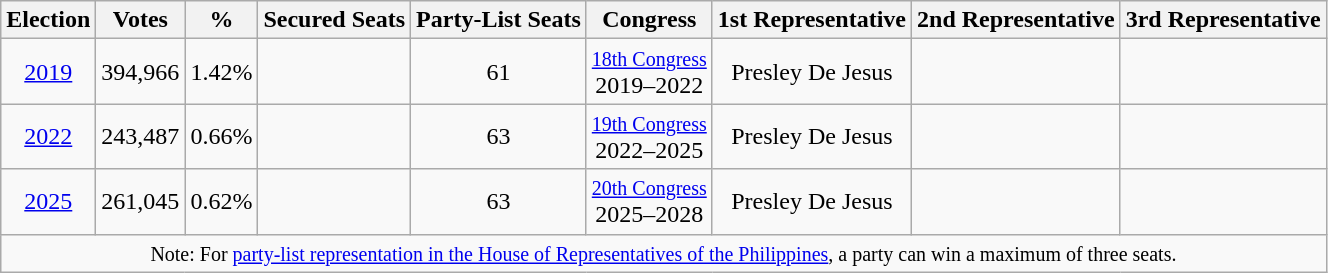<table class="wikitable" style="text-align:center">
<tr>
<th>Election</th>
<th>Votes</th>
<th>%</th>
<th>Secured Seats</th>
<th>Party-List Seats</th>
<th>Congress</th>
<th>1st Representative</th>
<th>2nd Representative</th>
<th>3rd Representative</th>
</tr>
<tr>
<td><a href='#'>2019</a></td>
<td>394,966</td>
<td>1.42%</td>
<td></td>
<td>61</td>
<td><small><a href='#'>18th Congress</a></small><br>2019–2022</td>
<td>Presley De Jesus</td>
<td></td>
<td></td>
</tr>
<tr>
<td><a href='#'>2022</a></td>
<td>243,487</td>
<td>0.66%</td>
<td></td>
<td>63</td>
<td><small><a href='#'>19th Congress</a></small><br>2022–2025</td>
<td>Presley De Jesus</td>
<td></td>
<td></td>
</tr>
<tr>
<td><a href='#'>2025</a></td>
<td>261,045</td>
<td>0.62%</td>
<td></td>
<td>63</td>
<td><small><a href='#'>20th Congress</a></small><br>2025–2028</td>
<td>Presley De Jesus</td>
<td></td>
<td></td>
</tr>
<tr>
<td colspan="10"><small>Note: For <a href='#'>party-list representation in the House of Representatives of the Philippines</a>, a party can win a maximum of three seats.</small></td>
</tr>
</table>
